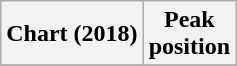<table class="wikitable plainrowheaders" style="text-align:center">
<tr>
<th scope="col">Chart (2018)</th>
<th scope="col">Peak<br>position</th>
</tr>
<tr>
</tr>
</table>
